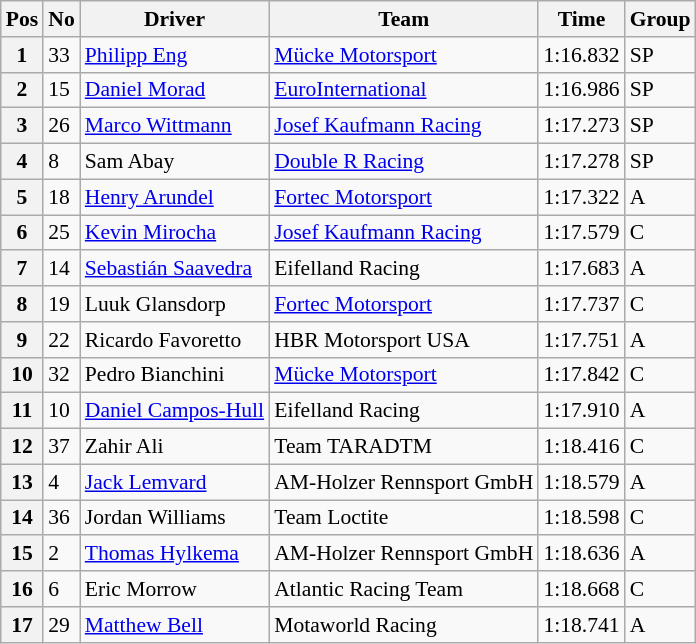<table class="wikitable" style="font-size: 90%">
<tr>
<th>Pos</th>
<th>No</th>
<th>Driver</th>
<th>Team</th>
<th>Time</th>
<th>Group</th>
</tr>
<tr>
<th>1</th>
<td>33</td>
<td> <a href='#'>Philipp Eng</a></td>
<td><a href='#'>Mücke Motorsport</a></td>
<td>1:16.832</td>
<td>SP</td>
</tr>
<tr>
<th>2</th>
<td>15</td>
<td> <a href='#'>Daniel Morad</a></td>
<td><a href='#'>EuroInternational</a></td>
<td>1:16.986</td>
<td>SP</td>
</tr>
<tr>
<th>3</th>
<td>26</td>
<td> <a href='#'>Marco Wittmann</a></td>
<td><a href='#'>Josef Kaufmann Racing</a></td>
<td>1:17.273</td>
<td>SP</td>
</tr>
<tr>
<th>4</th>
<td>8</td>
<td> Sam Abay</td>
<td><a href='#'>Double R Racing</a></td>
<td>1:17.278</td>
<td>SP</td>
</tr>
<tr>
<th>5</th>
<td>18</td>
<td> <a href='#'>Henry Arundel</a></td>
<td><a href='#'>Fortec Motorsport</a></td>
<td>1:17.322</td>
<td>A</td>
</tr>
<tr>
<th>6</th>
<td>25</td>
<td> <a href='#'>Kevin Mirocha</a></td>
<td><a href='#'>Josef Kaufmann Racing</a></td>
<td>1:17.579</td>
<td>C</td>
</tr>
<tr>
<th>7</th>
<td>14</td>
<td> <a href='#'>Sebastián Saavedra</a></td>
<td>Eifelland Racing</td>
<td>1:17.683</td>
<td>A</td>
</tr>
<tr>
<th>8</th>
<td>19</td>
<td> Luuk Glansdorp</td>
<td><a href='#'>Fortec Motorsport</a></td>
<td>1:17.737</td>
<td>C</td>
</tr>
<tr>
<th>9</th>
<td>22</td>
<td> Ricardo Favoretto</td>
<td>HBR Motorsport USA</td>
<td>1:17.751</td>
<td>A</td>
</tr>
<tr>
<th>10</th>
<td>32</td>
<td> Pedro Bianchini</td>
<td><a href='#'>Mücke Motorsport</a></td>
<td>1:17.842</td>
<td>C</td>
</tr>
<tr>
<th>11</th>
<td>10</td>
<td> <a href='#'>Daniel Campos-Hull</a></td>
<td>Eifelland Racing</td>
<td>1:17.910</td>
<td>A</td>
</tr>
<tr>
<th>12</th>
<td>37</td>
<td> Zahir Ali</td>
<td>Team TARADTM</td>
<td>1:18.416</td>
<td>C</td>
</tr>
<tr>
<th>13</th>
<td>4</td>
<td> <a href='#'>Jack Lemvard</a></td>
<td>AM-Holzer Rennsport GmbH</td>
<td>1:18.579</td>
<td>A</td>
</tr>
<tr>
<th>14</th>
<td>36</td>
<td> Jordan Williams</td>
<td>Team Loctite</td>
<td>1:18.598</td>
<td>C</td>
</tr>
<tr>
<th>15</th>
<td>2</td>
<td> <a href='#'>Thomas Hylkema</a></td>
<td>AM-Holzer Rennsport GmbH</td>
<td>1:18.636</td>
<td>A</td>
</tr>
<tr>
<th>16</th>
<td>6</td>
<td> Eric Morrow</td>
<td>Atlantic Racing Team</td>
<td>1:18.668</td>
<td>C</td>
</tr>
<tr>
<th>17</th>
<td>29</td>
<td> <a href='#'>Matthew Bell</a></td>
<td>Motaworld Racing</td>
<td>1:18.741</td>
<td>A</td>
</tr>
</table>
